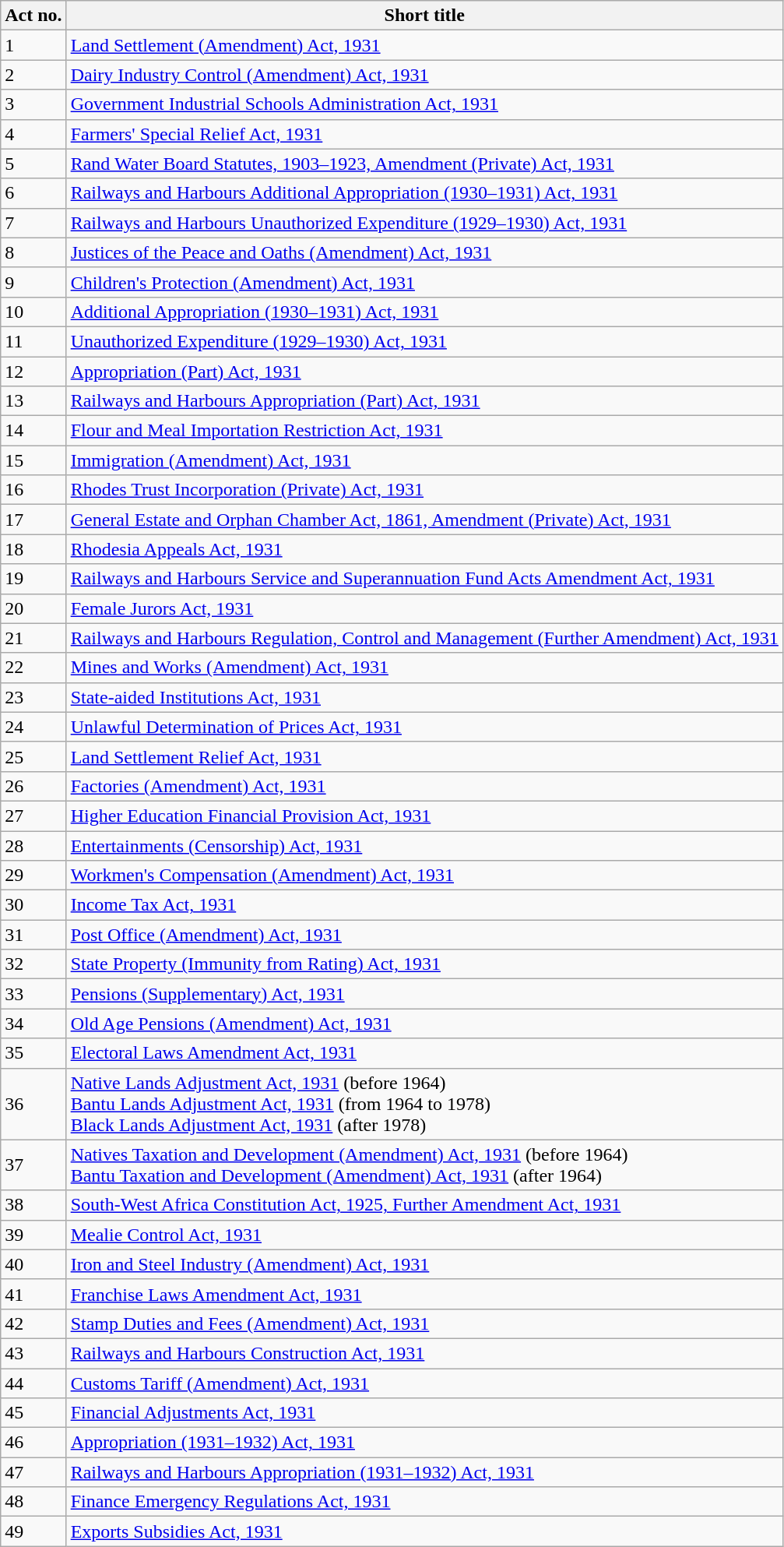<table class="wikitable sortable">
<tr>
<th>Act no.</th>
<th>Short title</th>
</tr>
<tr>
<td>1</td>
<td><a href='#'>Land Settlement (Amendment) Act, 1931</a></td>
</tr>
<tr>
<td>2</td>
<td><a href='#'>Dairy Industry Control (Amendment) Act, 1931</a></td>
</tr>
<tr>
<td>3</td>
<td><a href='#'>Government Industrial Schools Administration Act, 1931</a></td>
</tr>
<tr>
<td>4</td>
<td><a href='#'>Farmers' Special Relief Act, 1931</a></td>
</tr>
<tr>
<td>5</td>
<td><a href='#'>Rand Water Board Statutes, 1903–1923, Amendment (Private) Act, 1931</a></td>
</tr>
<tr>
<td>6</td>
<td><a href='#'>Railways and Harbours Additional Appropriation (1930–1931) Act, 1931</a></td>
</tr>
<tr>
<td>7</td>
<td><a href='#'>Railways and Harbours Unauthorized Expenditure (1929–1930) Act, 1931</a></td>
</tr>
<tr>
<td>8</td>
<td><a href='#'>Justices of the Peace and Oaths (Amendment) Act, 1931</a></td>
</tr>
<tr>
<td>9</td>
<td><a href='#'>Children's Protection (Amendment) Act, 1931</a></td>
</tr>
<tr>
<td>10</td>
<td><a href='#'>Additional Appropriation (1930–1931) Act, 1931</a></td>
</tr>
<tr>
<td>11</td>
<td><a href='#'>Unauthorized Expenditure (1929–1930) Act, 1931</a></td>
</tr>
<tr>
<td>12</td>
<td><a href='#'>Appropriation (Part) Act, 1931</a></td>
</tr>
<tr>
<td>13</td>
<td><a href='#'>Railways and Harbours Appropriation (Part) Act, 1931</a></td>
</tr>
<tr>
<td>14</td>
<td><a href='#'>Flour and Meal Importation Restriction Act, 1931</a></td>
</tr>
<tr>
<td>15</td>
<td><a href='#'>Immigration (Amendment) Act, 1931</a></td>
</tr>
<tr>
<td>16</td>
<td><a href='#'>Rhodes Trust Incorporation (Private) Act, 1931</a></td>
</tr>
<tr>
<td>17</td>
<td><a href='#'>General Estate and Orphan Chamber Act, 1861, Amendment (Private) Act, 1931</a></td>
</tr>
<tr>
<td>18</td>
<td><a href='#'>Rhodesia Appeals Act, 1931</a></td>
</tr>
<tr>
<td>19</td>
<td><a href='#'>Railways and Harbours Service and Superannuation Fund Acts Amendment Act, 1931</a></td>
</tr>
<tr>
<td>20</td>
<td><a href='#'>Female Jurors Act, 1931</a></td>
</tr>
<tr>
<td>21</td>
<td><a href='#'>Railways and Harbours Regulation, Control and Management (Further Amendment) Act, 1931</a></td>
</tr>
<tr>
<td>22</td>
<td><a href='#'>Mines and Works (Amendment) Act, 1931</a></td>
</tr>
<tr>
<td>23</td>
<td><a href='#'>State-aided Institutions Act, 1931</a></td>
</tr>
<tr>
<td>24</td>
<td><a href='#'>Unlawful Determination of Prices Act, 1931</a></td>
</tr>
<tr>
<td>25</td>
<td><a href='#'>Land Settlement Relief Act, 1931</a></td>
</tr>
<tr>
<td>26</td>
<td><a href='#'>Factories (Amendment) Act, 1931</a></td>
</tr>
<tr>
<td>27</td>
<td><a href='#'>Higher Education Financial Provision Act, 1931</a></td>
</tr>
<tr>
<td>28</td>
<td><a href='#'>Entertainments (Censorship) Act, 1931</a></td>
</tr>
<tr>
<td>29</td>
<td><a href='#'>Workmen's Compensation (Amendment) Act, 1931</a></td>
</tr>
<tr>
<td>30</td>
<td><a href='#'>Income Tax Act, 1931</a></td>
</tr>
<tr>
<td>31</td>
<td><a href='#'>Post Office (Amendment) Act, 1931</a></td>
</tr>
<tr>
<td>32</td>
<td><a href='#'>State Property (Immunity from Rating) Act, 1931</a></td>
</tr>
<tr>
<td>33</td>
<td><a href='#'>Pensions (Supplementary) Act, 1931</a></td>
</tr>
<tr>
<td>34</td>
<td><a href='#'>Old Age Pensions (Amendment) Act, 1931</a></td>
</tr>
<tr>
<td>35</td>
<td><a href='#'>Electoral Laws Amendment Act, 1931</a></td>
</tr>
<tr>
<td>36</td>
<td><a href='#'>Native Lands Adjustment Act, 1931</a> (before 1964) <br><a href='#'>Bantu Lands Adjustment Act, 1931</a> (from 1964 to 1978) <br><a href='#'>Black Lands Adjustment Act, 1931</a> (after 1978)</td>
</tr>
<tr>
<td>37</td>
<td><a href='#'>Natives Taxation and Development (Amendment) Act, 1931</a> (before 1964) <br><a href='#'>Bantu Taxation and Development (Amendment) Act, 1931</a> (after 1964)</td>
</tr>
<tr>
<td>38</td>
<td><a href='#'>South-West Africa Constitution Act, 1925, Further Amendment Act, 1931</a></td>
</tr>
<tr>
<td>39</td>
<td><a href='#'>Mealie Control Act, 1931</a></td>
</tr>
<tr>
<td>40</td>
<td><a href='#'>Iron and Steel Industry (Amendment) Act, 1931</a></td>
</tr>
<tr>
<td>41</td>
<td><a href='#'>Franchise Laws Amendment Act, 1931</a></td>
</tr>
<tr>
<td>42</td>
<td><a href='#'>Stamp Duties and Fees (Amendment) Act, 1931</a></td>
</tr>
<tr>
<td>43</td>
<td><a href='#'>Railways and Harbours Construction Act, 1931</a></td>
</tr>
<tr>
<td>44</td>
<td><a href='#'>Customs Tariff (Amendment) Act, 1931</a></td>
</tr>
<tr>
<td>45</td>
<td><a href='#'>Financial Adjustments Act, 1931</a></td>
</tr>
<tr>
<td>46</td>
<td><a href='#'>Appropriation (1931–1932) Act, 1931</a></td>
</tr>
<tr>
<td>47</td>
<td><a href='#'>Railways and Harbours Appropriation (1931–1932) Act, 1931</a></td>
</tr>
<tr>
<td>48</td>
<td><a href='#'>Finance Emergency Regulations Act, 1931</a></td>
</tr>
<tr>
<td>49</td>
<td><a href='#'>Exports Subsidies Act, 1931</a></td>
</tr>
</table>
